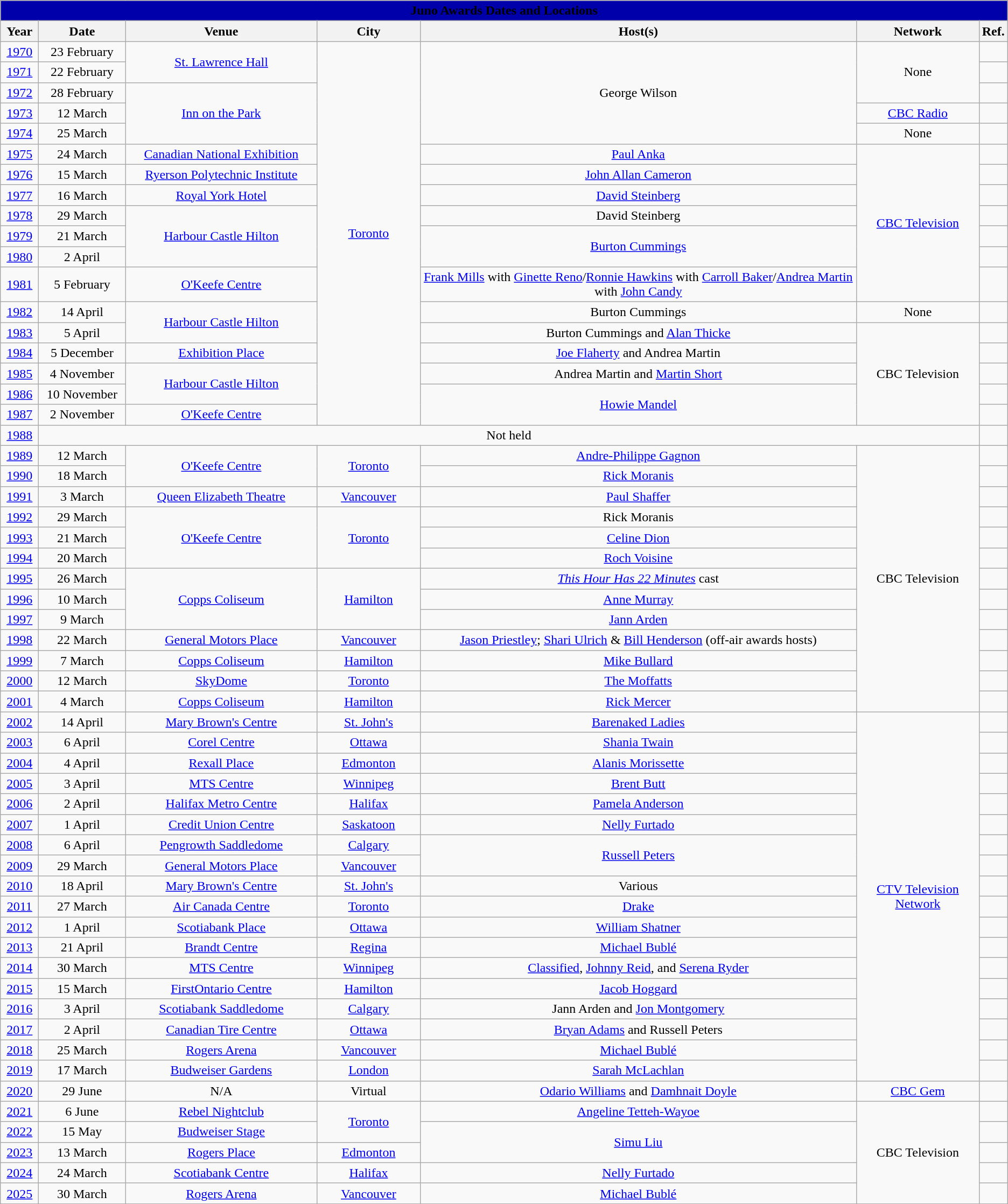<table class="wikitable sortable plainrowheaders" style="text-align:center">
<tr>
<td colspan="8" bgcolor="#0000aa" align="center"><span><strong>Juno Awards Dates and Locations</strong></span></td>
</tr>
<tr>
<th width=40>Year</th>
<th width=100>Date</th>
<th width="230">Venue</th>
<th width="120">City</th>
<th>Host(s)</th>
<th>Network</th>
<th>Ref.</th>
</tr>
<tr>
<td><a href='#'>1970</a></td>
<td>23 February</td>
<td rowspan="2"><a href='#'>St. Lawrence Hall</a></td>
<td rowspan="18"><a href='#'>Toronto</a></td>
<td rowspan="5">George Wilson</td>
<td rowspan="3">None</td>
<td></td>
</tr>
<tr>
<td><a href='#'>1971</a></td>
<td>22 February</td>
<td></td>
</tr>
<tr>
<td><a href='#'>1972</a></td>
<td>28 February</td>
<td rowspan="3"><a href='#'>Inn on the Park</a></td>
<td></td>
</tr>
<tr>
<td><a href='#'>1973</a></td>
<td>12 March</td>
<td><a href='#'>CBC Radio</a></td>
<td></td>
</tr>
<tr>
<td><a href='#'>1974</a></td>
<td>25 March</td>
<td>None</td>
<td></td>
</tr>
<tr>
<td><a href='#'>1975</a></td>
<td>24 March</td>
<td><a href='#'>Canadian National Exhibition</a></td>
<td><a href='#'>Paul Anka</a></td>
<td rowspan="7"><a href='#'>CBC Television</a></td>
<td></td>
</tr>
<tr>
<td><a href='#'>1976</a></td>
<td>15 March</td>
<td><a href='#'>Ryerson Polytechnic Institute</a></td>
<td><a href='#'>John Allan Cameron</a></td>
<td></td>
</tr>
<tr>
<td><a href='#'>1977</a></td>
<td>16 March</td>
<td><a href='#'>Royal York Hotel</a></td>
<td><a href='#'>David Steinberg</a></td>
<td></td>
</tr>
<tr>
<td><a href='#'>1978</a></td>
<td>29 March</td>
<td rowspan="3"><a href='#'>Harbour Castle Hilton</a></td>
<td>David Steinberg</td>
<td></td>
</tr>
<tr>
<td><a href='#'>1979</a></td>
<td>21 March</td>
<td rowspan="2"><a href='#'>Burton Cummings</a></td>
<td></td>
</tr>
<tr>
<td><a href='#'>1980</a></td>
<td>2 April</td>
<td></td>
</tr>
<tr>
<td><a href='#'>1981</a></td>
<td>5 February</td>
<td><a href='#'>O'Keefe Centre</a></td>
<td><a href='#'>Frank Mills</a> with <a href='#'>Ginette Reno</a>/<a href='#'>Ronnie Hawkins</a> with <a href='#'>Carroll Baker</a>/<a href='#'>Andrea Martin</a> with <a href='#'>John Candy</a></td>
<td></td>
</tr>
<tr>
<td><a href='#'>1982</a></td>
<td>14 April</td>
<td rowspan="2"><a href='#'>Harbour Castle Hilton</a></td>
<td>Burton Cummings</td>
<td>None</td>
<td></td>
</tr>
<tr>
<td><a href='#'>1983</a></td>
<td>5 April</td>
<td>Burton Cummings and <a href='#'>Alan Thicke</a></td>
<td rowspan="5">CBC Television</td>
<td></td>
</tr>
<tr>
<td><a href='#'>1984</a></td>
<td>5 December</td>
<td><a href='#'>Exhibition Place</a></td>
<td><a href='#'>Joe Flaherty</a> and Andrea Martin</td>
<td></td>
</tr>
<tr>
<td><a href='#'>1985</a></td>
<td>4 November</td>
<td rowspan="2"><a href='#'>Harbour Castle Hilton</a></td>
<td>Andrea Martin and <a href='#'>Martin Short</a></td>
<td></td>
</tr>
<tr>
<td><a href='#'>1986</a></td>
<td>10 November</td>
<td rowspan="2"><a href='#'>Howie Mandel</a></td>
<td></td>
</tr>
<tr>
<td><a href='#'>1987</a></td>
<td>2 November</td>
<td><a href='#'>O'Keefe Centre</a></td>
<td></td>
</tr>
<tr>
<td><a href='#'>1988</a></td>
<td colspan=5 align=center>Not held</td>
<td></td>
</tr>
<tr>
<td><a href='#'>1989</a></td>
<td>12 March</td>
<td rowspan="2"><a href='#'>O'Keefe Centre</a></td>
<td rowspan="2"><a href='#'>Toronto</a></td>
<td><a href='#'>Andre-Philippe Gagnon</a></td>
<td rowspan="13">CBC Television</td>
<td></td>
</tr>
<tr>
<td><a href='#'>1990</a></td>
<td>18 March</td>
<td><a href='#'>Rick Moranis</a></td>
<td></td>
</tr>
<tr>
<td><a href='#'>1991</a></td>
<td>3 March</td>
<td><a href='#'>Queen Elizabeth Theatre</a></td>
<td><a href='#'>Vancouver</a></td>
<td><a href='#'>Paul Shaffer</a></td>
<td></td>
</tr>
<tr>
<td><a href='#'>1992</a></td>
<td>29 March</td>
<td rowspan="3"><a href='#'>O'Keefe Centre</a></td>
<td rowspan="3"><a href='#'>Toronto</a></td>
<td>Rick Moranis</td>
<td></td>
</tr>
<tr>
<td><a href='#'>1993</a></td>
<td>21 March</td>
<td><a href='#'>Celine Dion</a></td>
<td></td>
</tr>
<tr>
<td><a href='#'>1994</a></td>
<td>20 March</td>
<td><a href='#'>Roch Voisine</a></td>
<td></td>
</tr>
<tr>
<td><a href='#'>1995</a></td>
<td>26 March</td>
<td rowspan="3"><a href='#'>Copps Coliseum</a></td>
<td rowspan="3"><a href='#'>Hamilton</a></td>
<td><em><a href='#'>This Hour Has 22 Minutes</a></em> cast</td>
<td></td>
</tr>
<tr>
<td><a href='#'>1996</a></td>
<td>10 March</td>
<td><a href='#'>Anne Murray</a></td>
<td></td>
</tr>
<tr>
<td><a href='#'>1997</a></td>
<td>9 March</td>
<td><a href='#'>Jann Arden</a></td>
<td></td>
</tr>
<tr>
<td><a href='#'>1998</a></td>
<td>22 March</td>
<td><a href='#'>General Motors Place</a></td>
<td><a href='#'>Vancouver</a></td>
<td><a href='#'>Jason Priestley</a>; <a href='#'>Shari Ulrich</a> & <a href='#'>Bill Henderson</a> (off-air awards hosts)</td>
<td></td>
</tr>
<tr>
<td><a href='#'>1999</a></td>
<td>7 March</td>
<td><a href='#'>Copps Coliseum</a></td>
<td><a href='#'>Hamilton</a></td>
<td><a href='#'>Mike Bullard</a></td>
<td></td>
</tr>
<tr>
<td><a href='#'>2000</a></td>
<td>12 March</td>
<td><a href='#'>SkyDome</a></td>
<td><a href='#'>Toronto</a></td>
<td><a href='#'>The Moffatts</a></td>
<td></td>
</tr>
<tr>
<td><a href='#'>2001</a></td>
<td>4 March</td>
<td><a href='#'>Copps Coliseum</a></td>
<td><a href='#'>Hamilton</a></td>
<td><a href='#'>Rick Mercer</a></td>
<td></td>
</tr>
<tr>
<td><a href='#'>2002</a></td>
<td>14 April</td>
<td><a href='#'>Mary Brown's Centre</a></td>
<td><a href='#'>St. John's</a></td>
<td><a href='#'>Barenaked Ladies</a></td>
<td rowspan="18"><a href='#'>CTV Television Network</a></td>
<td></td>
</tr>
<tr>
<td><a href='#'>2003</a></td>
<td>6 April</td>
<td><a href='#'>Corel Centre</a></td>
<td><a href='#'>Ottawa</a></td>
<td><a href='#'>Shania Twain</a></td>
<td></td>
</tr>
<tr>
<td><a href='#'>2004</a></td>
<td>4 April</td>
<td><a href='#'>Rexall Place</a></td>
<td><a href='#'>Edmonton</a></td>
<td><a href='#'>Alanis Morissette</a></td>
<td></td>
</tr>
<tr>
<td><a href='#'>2005</a></td>
<td>3 April</td>
<td><a href='#'>MTS Centre</a></td>
<td><a href='#'>Winnipeg</a></td>
<td><a href='#'>Brent Butt</a></td>
<td></td>
</tr>
<tr>
<td><a href='#'>2006</a></td>
<td>2 April</td>
<td><a href='#'>Halifax Metro Centre</a></td>
<td><a href='#'>Halifax</a></td>
<td><a href='#'>Pamela Anderson</a></td>
<td></td>
</tr>
<tr>
<td><a href='#'>2007</a></td>
<td>1 April</td>
<td><a href='#'>Credit Union Centre</a></td>
<td><a href='#'>Saskatoon</a></td>
<td><a href='#'>Nelly Furtado</a></td>
<td></td>
</tr>
<tr>
<td><a href='#'>2008</a></td>
<td>6 April</td>
<td><a href='#'>Pengrowth Saddledome</a></td>
<td><a href='#'>Calgary</a></td>
<td rowspan="2"><a href='#'>Russell Peters</a></td>
<td></td>
</tr>
<tr>
<td><a href='#'>2009</a></td>
<td>29 March</td>
<td><a href='#'>General Motors Place</a></td>
<td><a href='#'>Vancouver</a></td>
<td></td>
</tr>
<tr>
<td><a href='#'>2010</a></td>
<td>18 April</td>
<td><a href='#'>Mary Brown's Centre</a></td>
<td><a href='#'>St. John's</a></td>
<td>Various</td>
<td></td>
</tr>
<tr>
<td><a href='#'>2011</a></td>
<td>27 March</td>
<td><a href='#'>Air Canada Centre</a></td>
<td><a href='#'>Toronto</a></td>
<td><a href='#'>Drake</a></td>
<td></td>
</tr>
<tr>
<td><a href='#'>2012</a></td>
<td>1 April</td>
<td><a href='#'>Scotiabank Place</a></td>
<td><a href='#'>Ottawa</a></td>
<td><a href='#'>William Shatner</a></td>
<td></td>
</tr>
<tr>
<td><a href='#'>2013</a></td>
<td>21 April</td>
<td><a href='#'>Brandt Centre</a></td>
<td><a href='#'>Regina</a></td>
<td><a href='#'>Michael Bublé</a></td>
<td></td>
</tr>
<tr>
<td><a href='#'>2014</a></td>
<td>30 March</td>
<td><a href='#'>MTS Centre</a></td>
<td><a href='#'>Winnipeg</a></td>
<td><a href='#'>Classified</a>, <a href='#'>Johnny Reid</a>, and <a href='#'>Serena Ryder</a></td>
<td></td>
</tr>
<tr>
<td><a href='#'>2015</a></td>
<td>15 March</td>
<td><a href='#'>FirstOntario Centre</a></td>
<td><a href='#'>Hamilton</a></td>
<td><a href='#'>Jacob Hoggard</a></td>
<td></td>
</tr>
<tr>
<td><a href='#'>2016</a></td>
<td>3 April</td>
<td><a href='#'>Scotiabank Saddledome</a></td>
<td><a href='#'>Calgary</a></td>
<td>Jann Arden and <a href='#'>Jon Montgomery</a></td>
<td></td>
</tr>
<tr>
<td><a href='#'>2017</a></td>
<td>2 April</td>
<td><a href='#'>Canadian Tire Centre</a></td>
<td><a href='#'>Ottawa</a></td>
<td><a href='#'>Bryan Adams</a> and Russell Peters</td>
<td></td>
</tr>
<tr>
<td><a href='#'>2018</a></td>
<td>25 March</td>
<td><a href='#'>Rogers Arena</a></td>
<td><a href='#'>Vancouver</a></td>
<td><a href='#'>Michael Bublé</a></td>
<td></td>
</tr>
<tr>
<td><a href='#'>2019</a></td>
<td>17 March</td>
<td><a href='#'>Budweiser Gardens</a></td>
<td><a href='#'>London</a></td>
<td><a href='#'>Sarah McLachlan</a></td>
<td></td>
</tr>
<tr>
<td><a href='#'>2020</a></td>
<td>29 June</td>
<td>N/A</td>
<td>Virtual</td>
<td><a href='#'>Odario Williams</a> and <a href='#'>Damhnait Doyle</a></td>
<td><a href='#'>CBC Gem</a></td>
<td></td>
</tr>
<tr>
<td><a href='#'>2021</a></td>
<td>6 June</td>
<td><a href='#'>Rebel Nightclub</a></td>
<td rowspan="2"><a href='#'>Toronto</a></td>
<td><a href='#'>Angeline Tetteh-Wayoe</a></td>
<td rowspan="5">CBC Television</td>
<td></td>
</tr>
<tr>
<td><a href='#'>2022</a></td>
<td>15 May</td>
<td><a href='#'>Budweiser Stage</a></td>
<td rowspan="2"><a href='#'>Simu Liu</a></td>
<td></td>
</tr>
<tr>
<td><a href='#'>2023</a></td>
<td>13 March</td>
<td><a href='#'>Rogers Place</a></td>
<td><a href='#'>Edmonton</a></td>
<td></td>
</tr>
<tr>
<td><a href='#'>2024</a></td>
<td>24 March</td>
<td><a href='#'>Scotiabank Centre</a></td>
<td><a href='#'>Halifax</a></td>
<td><a href='#'>Nelly Furtado</a></td>
<td></td>
</tr>
<tr>
<td><a href='#'>2025</a></td>
<td>30 March</td>
<td><a href='#'>Rogers Arena</a></td>
<td><a href='#'>Vancouver</a></td>
<td><a href='#'>Michael Bublé</a></td>
<td></td>
</tr>
</table>
